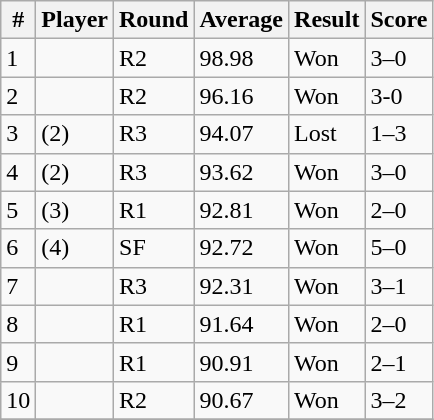<table class ="wikitable sortable">
<tr>
<th>#</th>
<th>Player</th>
<th>Round</th>
<th>Average</th>
<th>Result</th>
<th>Score</th>
</tr>
<tr>
<td>1</td>
<td></td>
<td>R2</td>
<td>98.98</td>
<td>Won</td>
<td>3–0</td>
</tr>
<tr>
<td>2</td>
<td></td>
<td>R2</td>
<td>96.16</td>
<td>Won</td>
<td>3-0</td>
</tr>
<tr>
<td>3</td>
<td> (2)</td>
<td>R3</td>
<td>94.07</td>
<td>Lost</td>
<td>1–3</td>
</tr>
<tr>
<td>4</td>
<td> (2)</td>
<td>R3</td>
<td>93.62</td>
<td>Won</td>
<td>3–0</td>
</tr>
<tr>
<td>5</td>
<td> (3)</td>
<td>R1</td>
<td>92.81</td>
<td>Won</td>
<td>2–0</td>
</tr>
<tr>
<td>6</td>
<td> (4)</td>
<td>SF</td>
<td>92.72</td>
<td>Won</td>
<td>5–0</td>
</tr>
<tr>
<td>7</td>
<td></td>
<td>R3</td>
<td>92.31</td>
<td>Won</td>
<td>3–1</td>
</tr>
<tr>
<td>8</td>
<td></td>
<td>R1</td>
<td>91.64</td>
<td>Won</td>
<td>2–0</td>
</tr>
<tr>
<td>9</td>
<td></td>
<td>R1</td>
<td>90.91</td>
<td>Won</td>
<td>2–1</td>
</tr>
<tr>
<td>10</td>
<td></td>
<td>R2</td>
<td>90.67</td>
<td>Won</td>
<td>3–2</td>
</tr>
<tr>
</tr>
</table>
